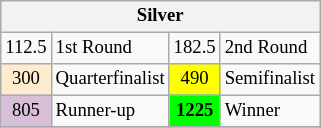<table class="wikitable" style="font-size:78%;">
<tr>
<th colspan=4 style="background:#f2f2f2;">Silver</th>
</tr>
<tr>
<td align="center">112.5</td>
<td>1st Round</td>
<td align="center">182.5</td>
<td>2nd Round</td>
</tr>
<tr>
<td align="center" style="background:#ffebcd;">300</td>
<td>Quarterfinalist</td>
<td align="center" style="background:#ffff00;">490</td>
<td>Semifinalist</td>
</tr>
<tr>
<td align="center" style="background:#D8BFD8;">805</td>
<td>Runner-up</td>
<td align="center" style="background:#00ff00;font-weight:bold;">1225</td>
<td>Winner</td>
</tr>
<tr>
</tr>
</table>
